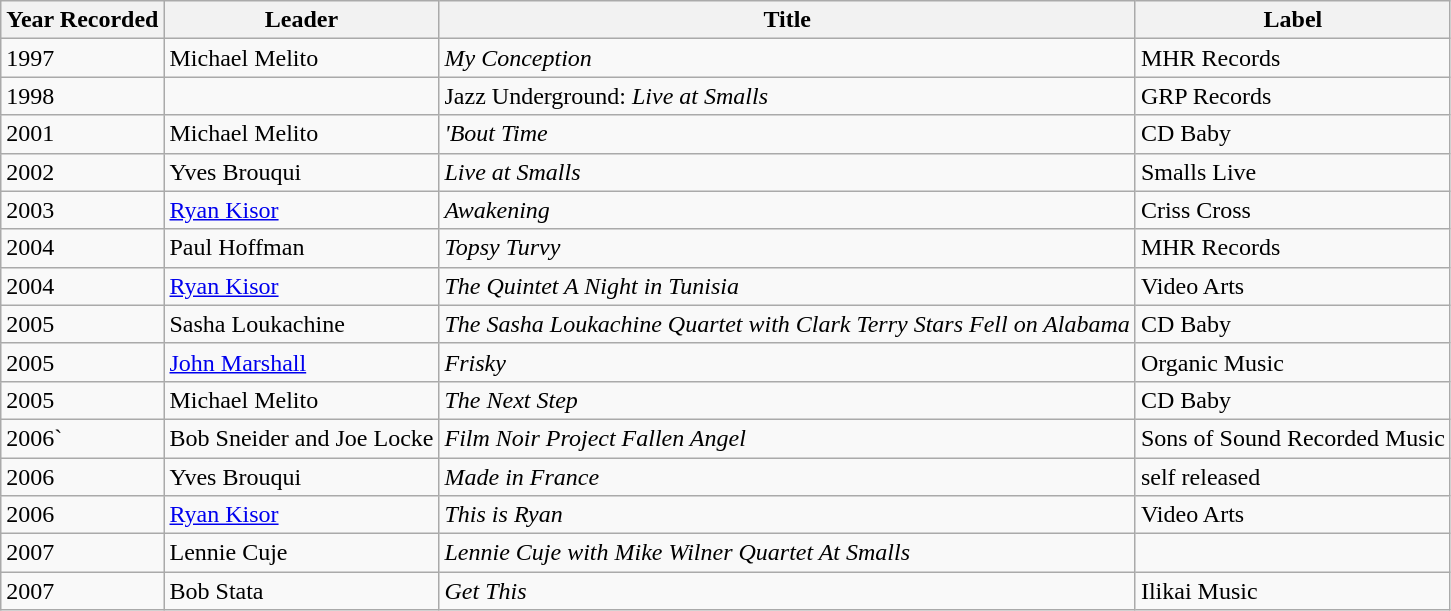<table class="wikitable">
<tr>
<th>Year Recorded</th>
<th>Leader</th>
<th>Title</th>
<th>Label</th>
</tr>
<tr>
<td>1997</td>
<td>Michael Melito</td>
<td><em>My Conception</em></td>
<td>MHR Records</td>
</tr>
<tr>
<td>1998</td>
<td></td>
<td>Jazz Underground: <em>Live at Smalls</em></td>
<td>GRP Records</td>
</tr>
<tr>
<td>2001</td>
<td>Michael Melito</td>
<td><em>'Bout Time</em></td>
<td>CD Baby</td>
</tr>
<tr>
<td>2002</td>
<td>Yves Brouqui</td>
<td><em>Live at Smalls</em></td>
<td>Smalls Live</td>
</tr>
<tr>
<td>2003</td>
<td><a href='#'>Ryan Kisor</a></td>
<td><em>Awakening</em></td>
<td>Criss Cross</td>
</tr>
<tr>
<td>2004</td>
<td>Paul Hoffman</td>
<td><em>Topsy Turvy</em></td>
<td>MHR Records</td>
</tr>
<tr>
<td>2004</td>
<td><a href='#'>Ryan Kisor</a></td>
<td><em>The Quintet A Night in Tunisia</em></td>
<td>Video Arts</td>
</tr>
<tr>
<td>2005</td>
<td>Sasha Loukachine</td>
<td><em>The Sasha Loukachine Quartet with Clark Terry Stars Fell on Alabama</em></td>
<td>CD Baby</td>
</tr>
<tr>
<td>2005</td>
<td><a href='#'>John Marshall</a></td>
<td><em>Frisky</em></td>
<td>Organic Music</td>
</tr>
<tr>
<td>2005</td>
<td>Michael Melito</td>
<td><em>The Next Step</em></td>
<td>CD Baby</td>
</tr>
<tr>
<td>2006`</td>
<td>Bob Sneider and Joe Locke</td>
<td><em>Film Noir Project Fallen Angel</em></td>
<td>Sons of Sound Recorded Music</td>
</tr>
<tr>
<td>2006</td>
<td>Yves Brouqui</td>
<td><em>Made in France</em></td>
<td>self released</td>
</tr>
<tr>
<td>2006</td>
<td><a href='#'>Ryan Kisor</a></td>
<td><em>This is Ryan</em></td>
<td>Video Arts</td>
</tr>
<tr>
<td>2007</td>
<td>Lennie Cuje</td>
<td><em>Lennie Cuje with Mike Wilner Quartet At Smalls</em></td>
<td></td>
</tr>
<tr>
<td>2007</td>
<td>Bob Stata</td>
<td><em>Get This</em></td>
<td>Ilikai Music</td>
</tr>
</table>
